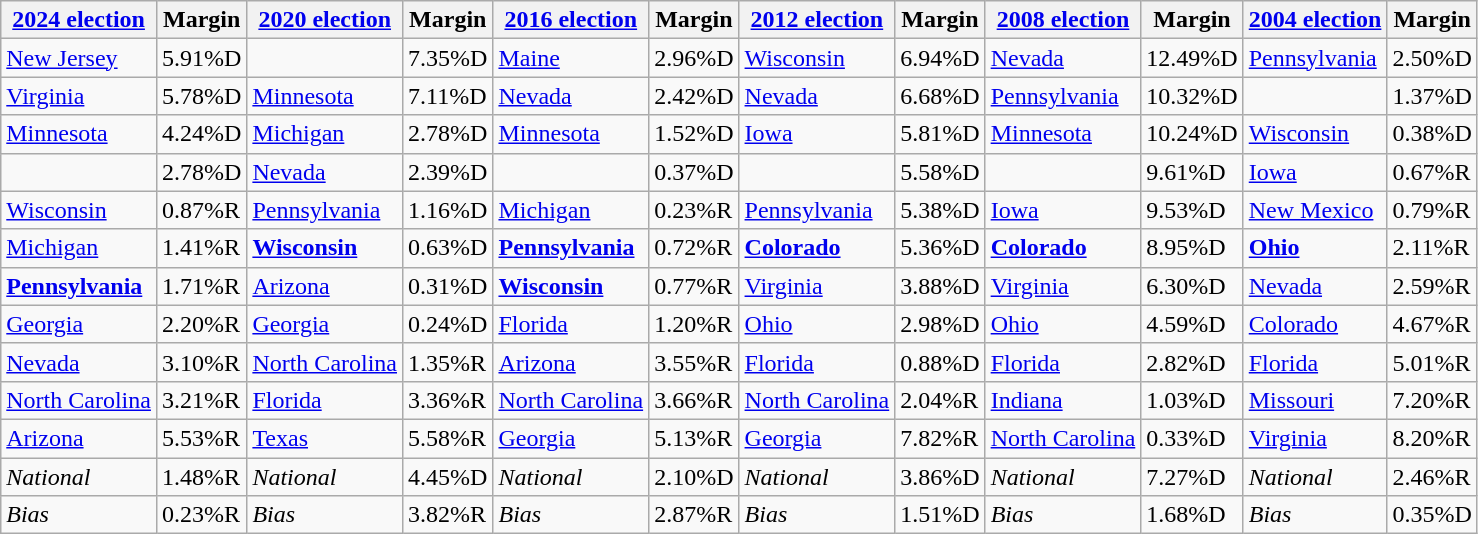<table class="wikitable sortable">
<tr>
<th><a href='#'>2024 election</a></th>
<th>Margin</th>
<th><a href='#'>2020 election</a></th>
<th>Margin</th>
<th><a href='#'>2016 election</a></th>
<th>Margin</th>
<th><a href='#'>2012 election</a></th>
<th>Margin</th>
<th><a href='#'>2008 election</a></th>
<th>Margin</th>
<th><a href='#'>2004 election</a></th>
<th>Margin</th>
</tr>
<tr>
<td><a href='#'>New Jersey</a></td>
<td>5.91%D</td>
<td></td>
<td>7.35%D</td>
<td><a href='#'>Maine</a></td>
<td>2.96%D</td>
<td><a href='#'>Wisconsin</a></td>
<td>6.94%D</td>
<td><a href='#'>Nevada</a></td>
<td>12.49%D</td>
<td><a href='#'>Pennsylvania</a></td>
<td>2.50%D</td>
</tr>
<tr>
<td><a href='#'>Virginia</a></td>
<td>5.78%D</td>
<td><a href='#'>Minnesota</a></td>
<td>7.11%D</td>
<td><a href='#'>Nevada</a></td>
<td>2.42%D</td>
<td><a href='#'>Nevada</a></td>
<td>6.68%D</td>
<td><a href='#'>Pennsylvania</a></td>
<td>10.32%D</td>
<td></td>
<td>1.37%D</td>
</tr>
<tr>
<td><a href='#'>Minnesota</a></td>
<td>4.24%D</td>
<td><a href='#'>Michigan</a></td>
<td>2.78%D</td>
<td><a href='#'>Minnesota</a></td>
<td>1.52%D</td>
<td><a href='#'>Iowa</a></td>
<td>5.81%D</td>
<td><a href='#'>Minnesota</a></td>
<td>10.24%D</td>
<td><a href='#'>Wisconsin</a></td>
<td>0.38%D</td>
</tr>
<tr>
<td></td>
<td>2.78%D</td>
<td><a href='#'>Nevada</a></td>
<td>2.39%D</td>
<td></td>
<td>0.37%D</td>
<td></td>
<td>5.58%D</td>
<td></td>
<td>9.61%D</td>
<td><a href='#'>Iowa</a></td>
<td>0.67%R</td>
</tr>
<tr>
<td><a href='#'>Wisconsin</a></td>
<td>0.87%R</td>
<td><a href='#'>Pennsylvania</a></td>
<td>1.16%D</td>
<td><a href='#'>Michigan</a></td>
<td>0.23%R</td>
<td><a href='#'>Pennsylvania</a></td>
<td>5.38%D</td>
<td><a href='#'>Iowa</a></td>
<td>9.53%D</td>
<td><a href='#'>New Mexico</a></td>
<td>0.79%R</td>
</tr>
<tr>
<td><a href='#'>Michigan</a></td>
<td>1.41%R</td>
<td><strong><a href='#'>Wisconsin</a></strong></td>
<td>0.63%D</td>
<td><strong><a href='#'>Pennsylvania</a></strong></td>
<td>0.72%R</td>
<td><strong><a href='#'>Colorado</a></strong></td>
<td>5.36%D</td>
<td><strong><a href='#'>Colorado</a></strong></td>
<td>8.95%D</td>
<td><strong><a href='#'>Ohio</a></strong></td>
<td>2.11%R</td>
</tr>
<tr>
<td><strong><a href='#'>Pennsylvania</a></strong></td>
<td>1.71%R</td>
<td><a href='#'>Arizona</a></td>
<td>0.31%D</td>
<td><strong><a href='#'>Wisconsin</a></strong></td>
<td>0.77%R</td>
<td><a href='#'>Virginia</a></td>
<td>3.88%D</td>
<td><a href='#'>Virginia</a></td>
<td>6.30%D</td>
<td><a href='#'>Nevada</a></td>
<td>2.59%R</td>
</tr>
<tr>
<td><a href='#'>Georgia</a></td>
<td>2.20%R</td>
<td><a href='#'>Georgia</a></td>
<td>0.24%D</td>
<td><a href='#'>Florida</a></td>
<td>1.20%R</td>
<td><a href='#'>Ohio</a></td>
<td>2.98%D</td>
<td><a href='#'>Ohio</a></td>
<td>4.59%D</td>
<td><a href='#'>Colorado</a></td>
<td>4.67%R</td>
</tr>
<tr>
<td><a href='#'>Nevada</a></td>
<td>3.10%R</td>
<td><a href='#'>North Carolina</a></td>
<td>1.35%R</td>
<td><a href='#'>Arizona</a></td>
<td>3.55%R</td>
<td><a href='#'>Florida</a></td>
<td>0.88%D</td>
<td><a href='#'>Florida</a></td>
<td>2.82%D</td>
<td><a href='#'>Florida</a></td>
<td>5.01%R</td>
</tr>
<tr>
<td><a href='#'>North Carolina</a></td>
<td>3.21%R</td>
<td><a href='#'>Florida</a></td>
<td>3.36%R</td>
<td><a href='#'>North Carolina</a></td>
<td>3.66%R</td>
<td><a href='#'>North Carolina</a></td>
<td>2.04%R</td>
<td><a href='#'>Indiana</a></td>
<td>1.03%D</td>
<td><a href='#'>Missouri</a></td>
<td>7.20%R</td>
</tr>
<tr>
<td><a href='#'>Arizona</a></td>
<td>5.53%R</td>
<td><a href='#'>Texas</a></td>
<td>5.58%R</td>
<td><a href='#'>Georgia</a></td>
<td>5.13%R</td>
<td><a href='#'>Georgia</a></td>
<td>7.82%R</td>
<td><a href='#'>North Carolina</a></td>
<td>0.33%D</td>
<td><a href='#'>Virginia</a></td>
<td>8.20%R</td>
</tr>
<tr>
<td><em>National</em></td>
<td>1.48%R</td>
<td><em>National</em></td>
<td>4.45%D</td>
<td><em>National</em></td>
<td>2.10%D</td>
<td><em>National</em></td>
<td>3.86%D</td>
<td><em>National</em></td>
<td>7.27%D</td>
<td><em>National</em></td>
<td>2.46%R</td>
</tr>
<tr>
<td><em>Bias</em></td>
<td>0.23%R</td>
<td><em>Bias</em></td>
<td>3.82%R</td>
<td><em>Bias</em></td>
<td>2.87%R</td>
<td><em>Bias</em></td>
<td>1.51%D</td>
<td><em>Bias</em></td>
<td>1.68%D</td>
<td><em>Bias</em></td>
<td>0.35%D</td>
</tr>
</table>
